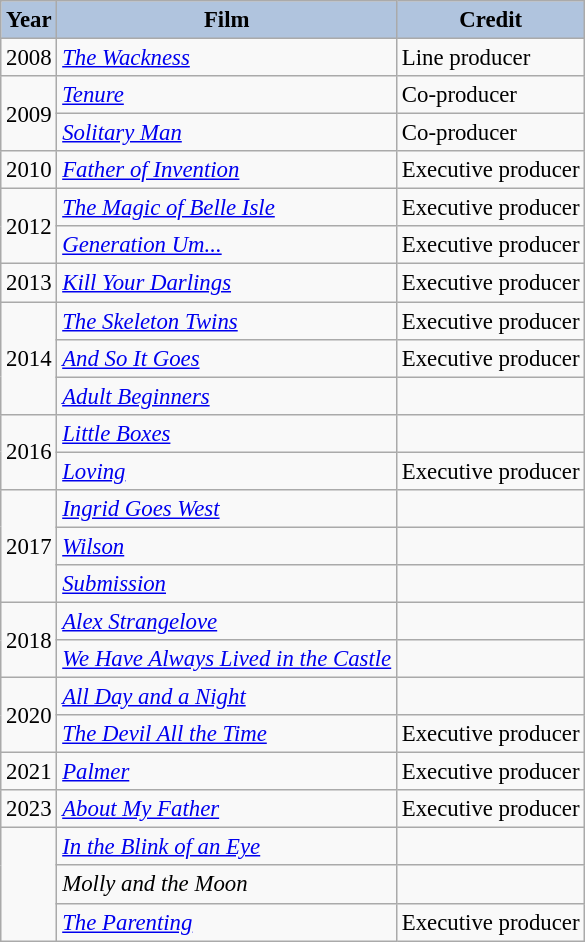<table class="wikitable" style="font-size:95%;">
<tr>
<th style="background:#B0C4DE;">Year</th>
<th style="background:#B0C4DE;">Film</th>
<th style="background:#B0C4DE;">Credit</th>
</tr>
<tr>
<td>2008</td>
<td><em><a href='#'>The Wackness</a></em></td>
<td>Line producer</td>
</tr>
<tr>
<td rowspan=2>2009</td>
<td><em><a href='#'>Tenure</a></em></td>
<td>Co-producer</td>
</tr>
<tr>
<td><em><a href='#'>Solitary Man</a></em></td>
<td>Co-producer</td>
</tr>
<tr>
<td>2010</td>
<td><em><a href='#'>Father of Invention</a></em></td>
<td>Executive producer</td>
</tr>
<tr>
<td rowspan=2>2012</td>
<td><em><a href='#'>The Magic of Belle Isle</a></em></td>
<td>Executive producer</td>
</tr>
<tr>
<td><em><a href='#'>Generation Um...</a></em></td>
<td>Executive producer</td>
</tr>
<tr>
<td>2013</td>
<td><em><a href='#'>Kill Your Darlings</a></em></td>
<td>Executive producer</td>
</tr>
<tr>
<td rowspan=3>2014</td>
<td><em><a href='#'>The Skeleton Twins</a></em></td>
<td>Executive producer</td>
</tr>
<tr>
<td><em><a href='#'>And So It Goes</a></em></td>
<td>Executive producer</td>
</tr>
<tr>
<td><em><a href='#'>Adult Beginners</a></em></td>
<td></td>
</tr>
<tr>
<td rowspan=2>2016</td>
<td><em><a href='#'>Little Boxes</a></em></td>
<td></td>
</tr>
<tr>
<td><em><a href='#'>Loving</a></em></td>
<td>Executive producer</td>
</tr>
<tr>
<td rowspan=3>2017</td>
<td><em><a href='#'>Ingrid Goes West</a></em></td>
<td></td>
</tr>
<tr>
<td><em><a href='#'>Wilson</a></em></td>
<td></td>
</tr>
<tr>
<td><em><a href='#'>Submission</a></em></td>
<td></td>
</tr>
<tr>
<td rowspan=2>2018</td>
<td><em><a href='#'>Alex Strangelove</a></em></td>
<td></td>
</tr>
<tr>
<td><em><a href='#'>We Have Always Lived in the Castle</a></em></td>
<td></td>
</tr>
<tr>
<td rowspan=2>2020</td>
<td><em><a href='#'>All Day and a Night</a></em></td>
<td></td>
</tr>
<tr>
<td><em><a href='#'>The Devil All the Time</a></em></td>
<td>Executive producer</td>
</tr>
<tr>
<td>2021</td>
<td><em><a href='#'>Palmer</a></em></td>
<td>Executive producer</td>
</tr>
<tr>
<td>2023</td>
<td><em><a href='#'>About My Father</a></em></td>
<td>Executive producer</td>
</tr>
<tr>
<td rowspan=3></td>
<td><em><a href='#'>In the Blink of an Eye</a></em></td>
<td></td>
</tr>
<tr>
<td><em>Molly and the Moon</em></td>
<td></td>
</tr>
<tr>
<td><em><a href='#'>The Parenting</a></em></td>
<td>Executive producer</td>
</tr>
</table>
